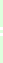<table style="font-size: 85%">
<tr>
<td style="background:#dfd;"><br></td>
</tr>
<tr>
<td style="background:#dfd;"></td>
</tr>
<tr>
<td style="background:#dfd;"><br></td>
</tr>
</table>
